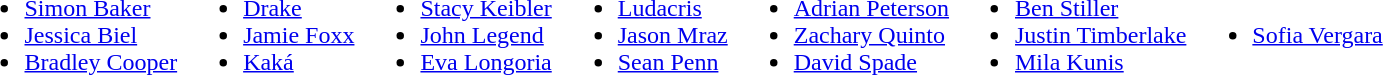<table>
<tr>
<td><br><ul><li><a href='#'>Simon Baker</a></li><li><a href='#'>Jessica Biel</a></li><li><a href='#'>Bradley Cooper</a></li></ul></td>
<td><br><ul><li><a href='#'>Drake</a></li><li><a href='#'>Jamie Foxx</a></li><li><a href='#'>Kaká</a></li></ul></td>
<td><br><ul><li><a href='#'>Stacy Keibler</a></li><li><a href='#'>John Legend</a></li><li><a href='#'>Eva Longoria</a></li></ul></td>
<td><br><ul><li><a href='#'>Ludacris</a></li><li><a href='#'>Jason Mraz</a></li><li><a href='#'>Sean Penn</a></li></ul></td>
<td><br><ul><li><a href='#'>Adrian Peterson</a></li><li><a href='#'>Zachary Quinto</a></li><li><a href='#'>David Spade</a></li></ul></td>
<td><br><ul><li><a href='#'>Ben Stiller</a></li><li><a href='#'>Justin Timberlake</a></li><li><a href='#'>Mila Kunis</a></li></ul></td>
<td><br><ul><li><a href='#'>Sofia Vergara</a></li></ul></td>
</tr>
</table>
